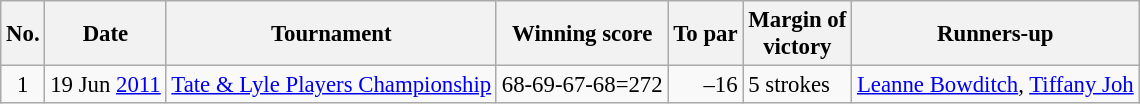<table class="wikitable" style="font-size:95%;">
<tr>
<th>No.</th>
<th>Date</th>
<th>Tournament</th>
<th>Winning score</th>
<th>To par</th>
<th>Margin of<br>victory</th>
<th>Runners-up</th>
</tr>
<tr>
<td align=center>1</td>
<td>19 Jun <a href='#'>2011</a></td>
<td><a href='#'>Tate & Lyle Players Championship</a></td>
<td>68-69-67-68=272</td>
<td align=right>–16</td>
<td>5 strokes</td>
<td> <a href='#'>Leanne Bowditch</a>,  <a href='#'>Tiffany Joh</a></td>
</tr>
</table>
